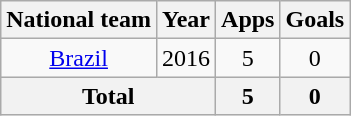<table class="wikitable" style="text-align:center">
<tr>
<th>National team</th>
<th>Year</th>
<th>Apps</th>
<th>Goals</th>
</tr>
<tr>
<td><a href='#'>Brazil</a></td>
<td>2016</td>
<td>5</td>
<td>0</td>
</tr>
<tr>
<th colspan="2">Total</th>
<th>5</th>
<th>0</th>
</tr>
</table>
